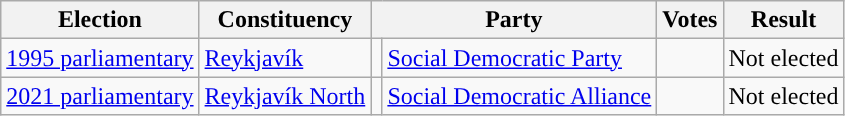<table class="wikitable" style="text-align:left;">
<tr>
<th scope=col>Election</th>
<th scope=col>Constituency</th>
<th scope=col colspan="2">Party</th>
<th scope=col>Votes</th>
<th scope=col>Result</th>
</tr>
<tr>
<td><a href='#'>1995 parliamentary</a></td>
<td><a href='#'>Reykjavík</a></td>
<td style="background:"></td>
<td><a href='#'>Social Democratic Party</a></td>
<td align=right></td>
<td>Not elected</td>
</tr>
<tr>
<td><a href='#'>2021 parliamentary</a></td>
<td><a href='#'>Reykjavík North</a></td>
<td style="background:"></td>
<td><a href='#'>Social Democratic Alliance</a></td>
<td align=right></td>
<td>Not elected</td>
</tr>
</table>
